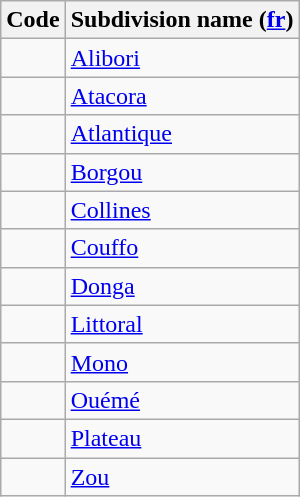<table class="wikitable sortable">
<tr>
<th>Code</th>
<th>Subdivision name (<a href='#'>fr</a>)</th>
</tr>
<tr>
<td></td>
<td><a href='#'>Alibori</a></td>
</tr>
<tr>
<td></td>
<td><a href='#'>Atacora</a></td>
</tr>
<tr>
<td></td>
<td><a href='#'>Atlantique</a></td>
</tr>
<tr>
<td></td>
<td><a href='#'>Borgou</a></td>
</tr>
<tr>
<td></td>
<td><a href='#'>Collines</a></td>
</tr>
<tr>
<td></td>
<td><a href='#'>Couffo</a></td>
</tr>
<tr>
<td></td>
<td><a href='#'>Donga</a></td>
</tr>
<tr>
<td></td>
<td><a href='#'>Littoral</a></td>
</tr>
<tr>
<td></td>
<td><a href='#'>Mono</a></td>
</tr>
<tr>
<td></td>
<td><a href='#'>Ouémé</a></td>
</tr>
<tr>
<td></td>
<td><a href='#'>Plateau</a></td>
</tr>
<tr>
<td></td>
<td><a href='#'>Zou</a></td>
</tr>
</table>
